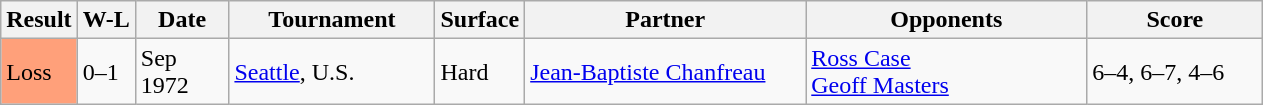<table class="sortable wikitable">
<tr>
<th>Result</th>
<th class="unsortable">W-L</th>
<th style="width:55px">Date</th>
<th style="width:130px">Tournament</th>
<th style="width:50px">Surface</th>
<th style="width:180px">Partner</th>
<th style="width:180px">Opponents</th>
<th style="width:110px" class="unsortable">Score</th>
</tr>
<tr>
<td style="background:#ffa07a;">Loss</td>
<td>0–1</td>
<td>Sep 1972</td>
<td><a href='#'>Seattle</a>, U.S.</td>
<td>Hard</td>
<td> <a href='#'>Jean-Baptiste Chanfreau</a></td>
<td> <a href='#'>Ross Case</a><br> <a href='#'>Geoff Masters</a></td>
<td>6–4, 6–7, 4–6</td>
</tr>
</table>
